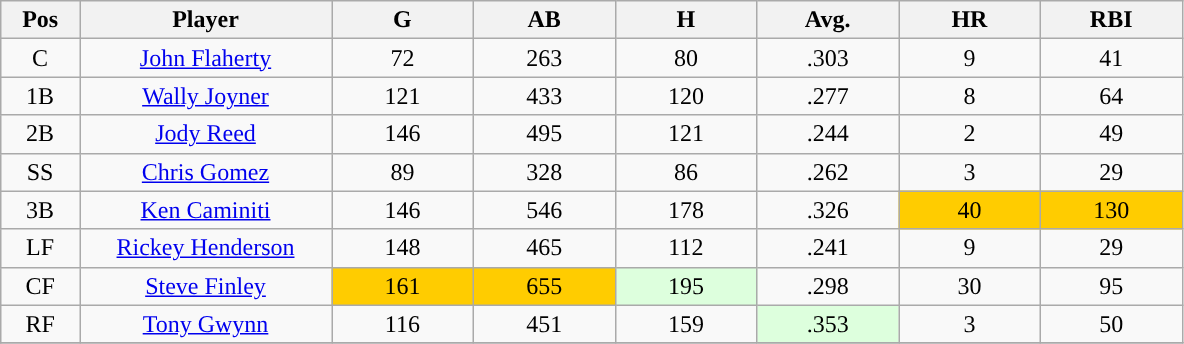<table class="wikitable sortable">
<tr>
<th width="5%">Pos</th>
<th width="16%">Player</th>
<th width="9%">G</th>
<th width="9%">AB</th>
<th width="9%">H</th>
<th width="9%">Avg.</th>
<th width="9%">HR</th>
<th width="9%">RBI</th>
</tr>
<tr align=center>
<td>C</td>
<td><a href='#'>John Flaherty</a></td>
<td>72</td>
<td>263</td>
<td>80</td>
<td>.303</td>
<td>9</td>
<td>41</td>
</tr>
<tr align=center>
<td>1B</td>
<td><a href='#'>Wally Joyner</a></td>
<td>121</td>
<td>433</td>
<td>120</td>
<td>.277</td>
<td>8</td>
<td>64</td>
</tr>
<tr align=center>
<td>2B</td>
<td><a href='#'>Jody Reed</a></td>
<td>146</td>
<td>495</td>
<td>121</td>
<td>.244</td>
<td>2</td>
<td>49</td>
</tr>
<tr align=center>
<td>SS</td>
<td><a href='#'>Chris Gomez</a></td>
<td>89</td>
<td>328</td>
<td>86</td>
<td>.262</td>
<td>3</td>
<td>29</td>
</tr>
<tr align=center>
<td>3B</td>
<td><a href='#'>Ken Caminiti</a></td>
<td>146</td>
<td>546</td>
<td>178</td>
<td>.326</td>
<td style="background:#fc0;">40</td>
<td style="background:#fc0;">130</td>
</tr>
<tr align=center>
<td>LF</td>
<td><a href='#'>Rickey Henderson</a></td>
<td>148</td>
<td>465</td>
<td>112</td>
<td>.241</td>
<td>9</td>
<td>29</td>
</tr>
<tr align=center>
<td>CF</td>
<td><a href='#'>Steve Finley</a></td>
<td style="background:#fc0;">161</td>
<td style="background:#fc0;">655</td>
<td style="background:#DDFFDD;">195</td>
<td>.298</td>
<td>30</td>
<td>95</td>
</tr>
<tr align=center>
<td>RF</td>
<td><a href='#'>Tony Gwynn</a></td>
<td>116</td>
<td>451</td>
<td>159</td>
<td style="background:#DDFFDD;">.353</td>
<td>3</td>
<td>50</td>
</tr>
<tr align="center">
</tr>
</table>
